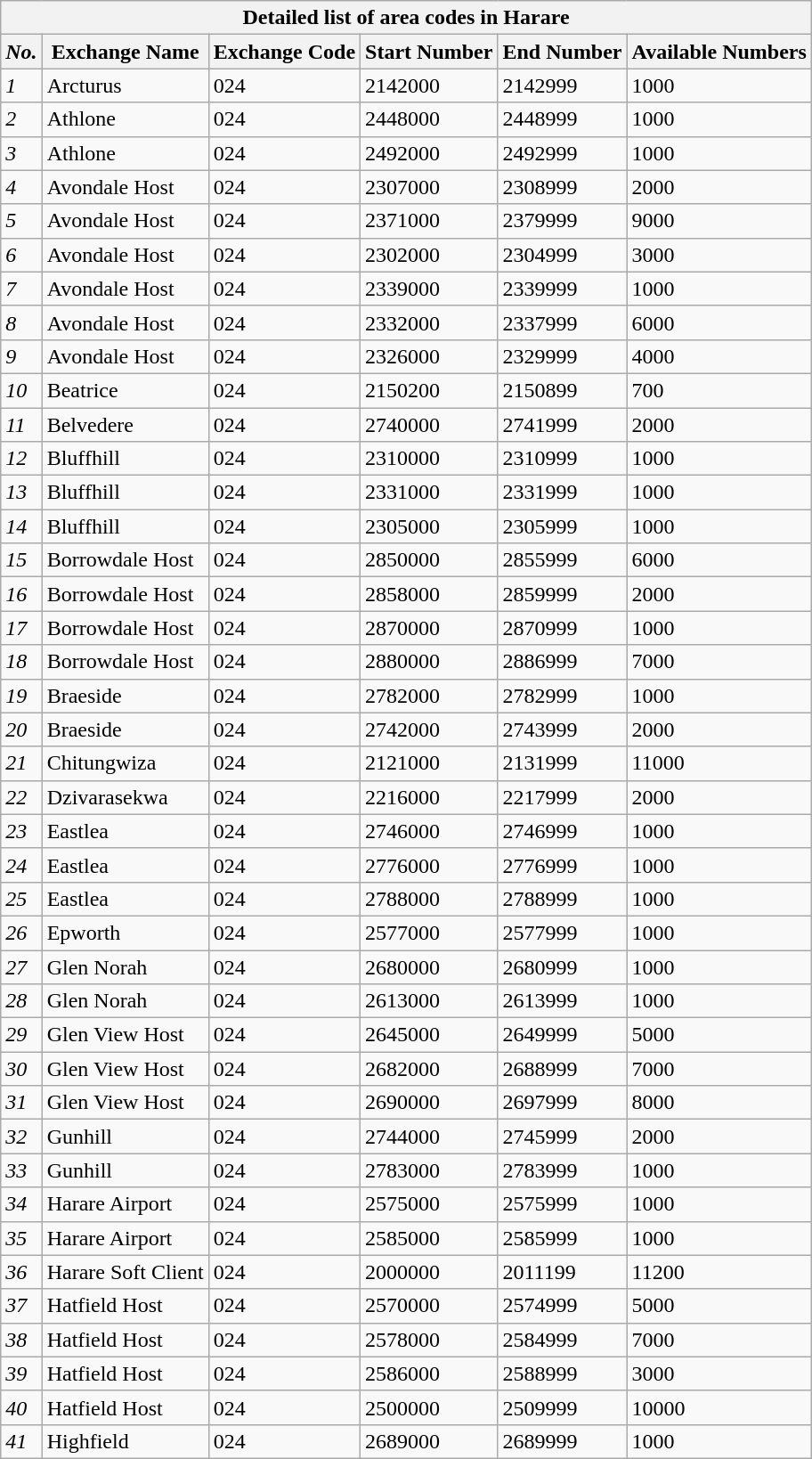<table class="wikitable">
<tr>
<th colspan="6"><strong>Detailed list of area codes in Harare</strong></th>
</tr>
<tr>
<th><em>No.</em></th>
<th><strong>Exchange Name</strong></th>
<th><strong>Exchange Code</strong></th>
<th><strong>Start Number</strong></th>
<th><strong>End Number</strong></th>
<th><strong>Available Numbers</strong></th>
</tr>
<tr>
<td><em>1</em></td>
<td>Arcturus</td>
<td>024</td>
<td>2142000</td>
<td>2142999</td>
<td>1000</td>
</tr>
<tr>
<td><em>2</em></td>
<td>Athlone</td>
<td>024</td>
<td>2448000</td>
<td>2448999</td>
<td>1000</td>
</tr>
<tr>
<td><em>3</em></td>
<td>Athlone</td>
<td>024</td>
<td>2492000</td>
<td>2492999</td>
<td>1000</td>
</tr>
<tr>
<td><em>4</em></td>
<td>Avondale Host</td>
<td>024</td>
<td>2307000</td>
<td>2308999</td>
<td>2000</td>
</tr>
<tr>
<td><em>5</em></td>
<td>Avondale Host</td>
<td>024</td>
<td>2371000</td>
<td>2379999</td>
<td>9000</td>
</tr>
<tr>
<td><em>6</em></td>
<td>Avondale Host</td>
<td>024</td>
<td>2302000</td>
<td>2304999</td>
<td>3000</td>
</tr>
<tr>
<td><em>7</em></td>
<td>Avondale Host</td>
<td>024</td>
<td>2339000</td>
<td>2339999</td>
<td>1000</td>
</tr>
<tr>
<td><em>8</em></td>
<td>Avondale Host</td>
<td>024</td>
<td>2332000</td>
<td>2337999</td>
<td>6000</td>
</tr>
<tr>
<td><em>9</em></td>
<td>Avondale Host</td>
<td>024</td>
<td>2326000</td>
<td>2329999</td>
<td>4000</td>
</tr>
<tr>
<td><em>10</em></td>
<td>Beatrice</td>
<td>024</td>
<td>2150200</td>
<td>2150899</td>
<td>700</td>
</tr>
<tr>
<td><em>11</em></td>
<td>Belvedere</td>
<td>024</td>
<td>2740000</td>
<td>2741999</td>
<td>2000</td>
</tr>
<tr>
<td><em>12</em></td>
<td>Bluffhill</td>
<td>024</td>
<td>2310000</td>
<td>2310999</td>
<td>1000</td>
</tr>
<tr>
<td><em>13</em></td>
<td>Bluffhill</td>
<td>024</td>
<td>2331000</td>
<td>2331999</td>
<td>1000</td>
</tr>
<tr>
<td><em>14</em></td>
<td>Bluffhill</td>
<td>024</td>
<td>2305000</td>
<td>2305999</td>
<td>1000</td>
</tr>
<tr>
<td><em>15</em></td>
<td>Borrowdale Host</td>
<td>024</td>
<td>2850000</td>
<td>2855999</td>
<td>6000</td>
</tr>
<tr>
<td><em>16</em></td>
<td>Borrowdale Host</td>
<td>024</td>
<td>2858000</td>
<td>2859999</td>
<td>2000</td>
</tr>
<tr>
<td><em>17</em></td>
<td>Borrowdale Host</td>
<td>024</td>
<td>2870000</td>
<td>2870999</td>
<td>1000</td>
</tr>
<tr>
<td><em>18</em></td>
<td>Borrowdale Host</td>
<td>024</td>
<td>2880000</td>
<td>2886999</td>
<td>7000</td>
</tr>
<tr>
<td><em>19</em></td>
<td>Braeside</td>
<td>024</td>
<td>2782000</td>
<td>2782999</td>
<td>1000</td>
</tr>
<tr>
<td><em>20</em></td>
<td>Braeside</td>
<td>024</td>
<td>2742000</td>
<td>2743999</td>
<td>2000</td>
</tr>
<tr>
<td><em>21</em></td>
<td>Chitungwiza</td>
<td>024</td>
<td>2121000</td>
<td>2131999</td>
<td>11000</td>
</tr>
<tr>
<td><em>22</em></td>
<td>Dzivarasekwa</td>
<td>024</td>
<td>2216000</td>
<td>2217999</td>
<td>2000</td>
</tr>
<tr>
<td><em>23</em></td>
<td>Eastlea</td>
<td>024</td>
<td>2746000</td>
<td>2746999</td>
<td>1000</td>
</tr>
<tr>
<td><em>24</em></td>
<td>Eastlea</td>
<td>024</td>
<td>2776000</td>
<td>2776999</td>
<td>1000</td>
</tr>
<tr>
<td><em>25</em></td>
<td>Eastlea</td>
<td>024</td>
<td>2788000</td>
<td>2788999</td>
<td>1000</td>
</tr>
<tr>
<td><em>26</em></td>
<td>Epworth</td>
<td>024</td>
<td>2577000</td>
<td>2577999</td>
<td>1000</td>
</tr>
<tr>
<td><em>27</em></td>
<td>Glen Norah</td>
<td>024</td>
<td>2680000</td>
<td>2680999</td>
<td>1000</td>
</tr>
<tr>
<td><em>28</em></td>
<td>Glen Norah</td>
<td>024</td>
<td>2613000</td>
<td>2613999</td>
<td>1000</td>
</tr>
<tr>
<td><em>29</em></td>
<td>Glen View Host</td>
<td>024</td>
<td>2645000</td>
<td>2649999</td>
<td>5000</td>
</tr>
<tr>
<td><em>30</em></td>
<td>Glen View Host</td>
<td>024</td>
<td>2682000</td>
<td>2688999</td>
<td>7000</td>
</tr>
<tr>
<td><em>31</em></td>
<td>Glen View Host</td>
<td>024</td>
<td>2690000</td>
<td>2697999</td>
<td>8000</td>
</tr>
<tr>
<td><em>32</em></td>
<td>Gunhill</td>
<td>024</td>
<td>2744000</td>
<td>2745999</td>
<td>2000</td>
</tr>
<tr>
<td><em>33</em></td>
<td>Gunhill</td>
<td>024</td>
<td>2783000</td>
<td>2783999</td>
<td>1000</td>
</tr>
<tr>
<td><em>34</em></td>
<td>Harare Airport</td>
<td>024</td>
<td>2575000</td>
<td>2575999</td>
<td>1000</td>
</tr>
<tr>
<td><em>35</em></td>
<td>Harare Airport</td>
<td>024</td>
<td>2585000</td>
<td>2585999</td>
<td>1000</td>
</tr>
<tr>
<td><em>36</em></td>
<td>Harare Soft Client</td>
<td>024</td>
<td>2000000</td>
<td>2011199</td>
<td>11200</td>
</tr>
<tr>
<td><em>37</em></td>
<td>Hatfield Host</td>
<td>024</td>
<td>2570000</td>
<td>2574999</td>
<td>5000</td>
</tr>
<tr>
<td><em>38</em></td>
<td>Hatfield Host</td>
<td>024</td>
<td>2578000</td>
<td>2584999</td>
<td>7000</td>
</tr>
<tr>
<td><em>39</em></td>
<td>Hatfield Host</td>
<td>024</td>
<td>2586000</td>
<td>2588999</td>
<td>3000</td>
</tr>
<tr>
<td><em>40</em></td>
<td>Hatfield Host</td>
<td>024</td>
<td>2500000</td>
<td>2509999</td>
<td>10000</td>
</tr>
<tr>
<td><em>41</em></td>
<td>Highfield</td>
<td>024</td>
<td>2689000</td>
<td>2689999</td>
<td>1000</td>
</tr>
</table>
